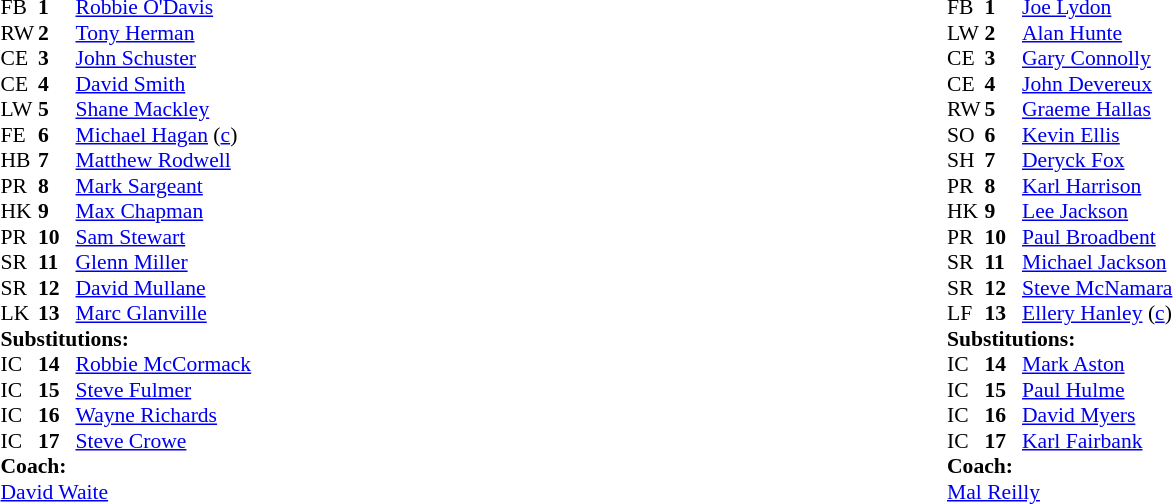<table width="100%">
<tr>
<td valign="top" width="50%"><br><table style="font-size: 90%" cellspacing="0" cellpadding="0">
<tr>
<th width="25"></th>
<th width="25"></th>
</tr>
<tr>
<td>FB</td>
<td><strong>1</strong></td>
<td><a href='#'>Robbie O'Davis</a></td>
</tr>
<tr>
<td>RW</td>
<td><strong>2</strong></td>
<td><a href='#'>Tony Herman</a></td>
</tr>
<tr>
<td>CE</td>
<td><strong>3</strong></td>
<td><a href='#'>John Schuster</a></td>
</tr>
<tr>
<td>CE</td>
<td><strong>4</strong></td>
<td><a href='#'>David Smith</a></td>
</tr>
<tr>
<td>LW</td>
<td><strong>5</strong></td>
<td><a href='#'>Shane Mackley</a></td>
</tr>
<tr>
<td>FE</td>
<td><strong>6</strong></td>
<td><a href='#'>Michael Hagan</a> (<a href='#'>c</a>)</td>
</tr>
<tr>
<td>HB</td>
<td><strong>7</strong></td>
<td><a href='#'>Matthew Rodwell</a></td>
</tr>
<tr>
<td>PR</td>
<td><strong>8</strong></td>
<td><a href='#'>Mark Sargeant</a></td>
</tr>
<tr>
<td>HK</td>
<td><strong>9</strong></td>
<td><a href='#'>Max Chapman</a></td>
</tr>
<tr>
<td>PR</td>
<td><strong>10</strong></td>
<td><a href='#'>Sam Stewart</a></td>
</tr>
<tr>
<td>SR</td>
<td><strong>11</strong></td>
<td><a href='#'>Glenn Miller</a></td>
</tr>
<tr>
<td>SR</td>
<td><strong>12</strong></td>
<td><a href='#'>David Mullane</a></td>
</tr>
<tr>
<td>LK</td>
<td><strong>13</strong></td>
<td><a href='#'>Marc Glanville</a></td>
</tr>
<tr>
<td colspan=3><strong>Substitutions:</strong></td>
</tr>
<tr>
<td>IC</td>
<td><strong>14</strong></td>
<td><a href='#'>Robbie McCormack</a></td>
</tr>
<tr>
<td>IC</td>
<td><strong>15</strong></td>
<td><a href='#'>Steve Fulmer</a></td>
</tr>
<tr>
<td>IC</td>
<td><strong>16</strong></td>
<td><a href='#'>Wayne Richards</a></td>
</tr>
<tr>
<td>IC</td>
<td><strong>17</strong></td>
<td><a href='#'>Steve Crowe</a></td>
</tr>
<tr>
<td colspan=3><strong>Coach:</strong></td>
</tr>
<tr>
<td colspan="4"> <a href='#'>David Waite</a></td>
</tr>
</table>
</td>
<td valign="top" width="50%"><br><table style="font-size: 90%" cellspacing="0" cellpadding="0">
<tr>
<th width="25"></th>
<th width="25"></th>
</tr>
<tr>
<td>FB</td>
<td><strong>1</strong></td>
<td><a href='#'>Joe Lydon</a></td>
</tr>
<tr>
<td>LW</td>
<td><strong>2</strong></td>
<td><a href='#'>Alan Hunte</a></td>
</tr>
<tr>
<td>CE</td>
<td><strong>3</strong></td>
<td><a href='#'>Gary Connolly</a></td>
</tr>
<tr>
<td>CE</td>
<td><strong>4</strong></td>
<td><a href='#'>John Devereux</a></td>
</tr>
<tr>
<td>RW</td>
<td><strong>5</strong></td>
<td><a href='#'>Graeme Hallas</a></td>
</tr>
<tr>
<td>SO</td>
<td><strong>6</strong></td>
<td><a href='#'>Kevin Ellis</a></td>
</tr>
<tr>
<td>SH</td>
<td><strong>7</strong></td>
<td><a href='#'>Deryck Fox</a></td>
</tr>
<tr>
<td>PR</td>
<td><strong>8</strong></td>
<td><a href='#'>Karl Harrison</a></td>
</tr>
<tr>
<td>HK</td>
<td><strong>9</strong></td>
<td><a href='#'>Lee Jackson</a></td>
</tr>
<tr>
<td>PR</td>
<td><strong>10</strong></td>
<td><a href='#'>Paul Broadbent</a></td>
</tr>
<tr>
<td>SR</td>
<td><strong>11</strong></td>
<td><a href='#'>Michael Jackson</a></td>
</tr>
<tr>
<td>SR</td>
<td><strong>12</strong></td>
<td><a href='#'>Steve McNamara</a></td>
</tr>
<tr>
<td>LF</td>
<td><strong>13</strong></td>
<td><a href='#'>Ellery Hanley</a> (<a href='#'>c</a>)</td>
</tr>
<tr>
<td colspan=3><strong>Substitutions:</strong></td>
</tr>
<tr>
<td>IC</td>
<td><strong>14</strong></td>
<td><a href='#'>Mark Aston</a></td>
</tr>
<tr>
<td>IC</td>
<td><strong>15</strong></td>
<td><a href='#'>Paul Hulme</a></td>
</tr>
<tr>
<td>IC</td>
<td><strong>16</strong></td>
<td><a href='#'>David Myers</a></td>
</tr>
<tr>
<td>IC</td>
<td><strong>17</strong></td>
<td><a href='#'>Karl Fairbank</a></td>
</tr>
<tr>
<td colspan=3><strong>Coach:</strong></td>
</tr>
<tr>
<td colspan="4"> <a href='#'>Mal Reilly</a></td>
</tr>
</table>
</td>
</tr>
</table>
